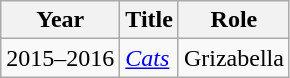<table class="wikitable">
<tr ">
<th>Year</th>
<th>Title</th>
<th>Role</th>
</tr>
<tr>
<td>2015–2016</td>
<td><em><a href='#'>Cats</a></em></td>
<td>Grizabella</td>
</tr>
</table>
